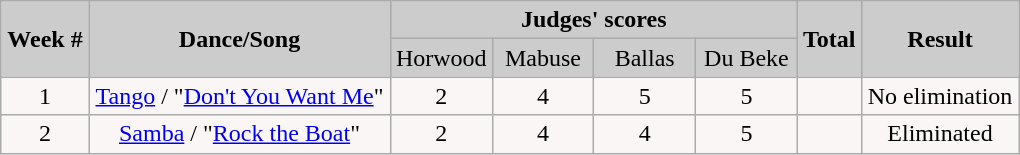<table class="wikitable collapsible collapsed" style="margin:auto; text-align:center;">
<tr style="text-align: center; background:#ccc;">
<td rowspan="2"><strong>Week #</strong></td>
<td rowspan="2"><strong>Dance/Song</strong></td>
<td colspan="4"><strong>Judges' scores</strong></td>
<td rowspan="2"><strong>Total</strong></td>
<td rowspan="2"><strong>Result</strong></td>
</tr>
<tr style="text-align: center; background:#ccc;">
<td style="width:10%; ">Horwood</td>
<td style="width:10%; ">Mabuse</td>
<td style="width:10%; ">Ballas</td>
<td style="width:10%; ">Du Beke</td>
</tr>
<tr style="text-align: center; background:#faf6f6;">
<td>1</td>
<td><a href='#'>Tango</a> / "<a href='#'>Don't You Want Me</a>"</td>
<td>2</td>
<td>4</td>
<td>5</td>
<td>5</td>
<td><em></em></td>
<td>No elimination</td>
</tr>
<tr style="text-align: center; background:#faf6f6;">
<td>2</td>
<td><a href='#'>Samba</a> / "<a href='#'>Rock the Boat</a>"</td>
<td>2</td>
<td>4</td>
<td>4</td>
<td>5</td>
<td><em></em></td>
<td>Eliminated</td>
</tr>
</table>
